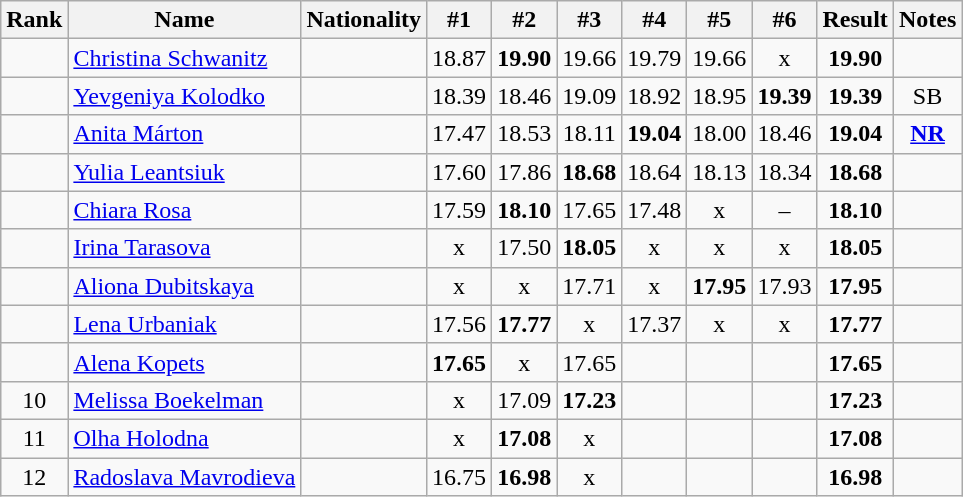<table class="wikitable sortable" style="text-align:center">
<tr>
<th>Rank</th>
<th>Name</th>
<th>Nationality</th>
<th>#1</th>
<th>#2</th>
<th>#3</th>
<th>#4</th>
<th>#5</th>
<th>#6</th>
<th>Result</th>
<th>Notes</th>
</tr>
<tr>
<td></td>
<td align=left><a href='#'>Christina Schwanitz</a></td>
<td align=left></td>
<td>18.87</td>
<td><strong>19.90</strong></td>
<td>19.66</td>
<td>19.79</td>
<td>19.66</td>
<td>x</td>
<td><strong>19.90</strong></td>
<td></td>
</tr>
<tr>
<td></td>
<td align=left><a href='#'>Yevgeniya Kolodko</a></td>
<td align=left></td>
<td>18.39</td>
<td>18.46</td>
<td>19.09</td>
<td>18.92</td>
<td>18.95</td>
<td><strong>19.39</strong></td>
<td><strong>19.39</strong></td>
<td>SB</td>
</tr>
<tr>
<td></td>
<td align=left><a href='#'>Anita Márton</a></td>
<td align=left></td>
<td>17.47</td>
<td>18.53</td>
<td>18.11</td>
<td><strong>19.04</strong></td>
<td>18.00</td>
<td>18.46</td>
<td><strong>19.04</strong></td>
<td><strong><a href='#'>NR</a></strong></td>
</tr>
<tr>
<td></td>
<td align=left><a href='#'>Yulia Leantsiuk</a></td>
<td align=left></td>
<td>17.60</td>
<td>17.86</td>
<td><strong>18.68</strong></td>
<td>18.64</td>
<td>18.13</td>
<td>18.34</td>
<td><strong>18.68</strong></td>
<td></td>
</tr>
<tr>
<td></td>
<td align=left><a href='#'>Chiara Rosa</a></td>
<td align=left></td>
<td>17.59</td>
<td><strong>18.10</strong></td>
<td>17.65</td>
<td>17.48</td>
<td>x</td>
<td>–</td>
<td><strong>18.10</strong></td>
<td></td>
</tr>
<tr>
<td></td>
<td align=left><a href='#'>Irina Tarasova</a></td>
<td align=left></td>
<td>x</td>
<td>17.50</td>
<td><strong>18.05</strong></td>
<td>x</td>
<td>x</td>
<td>x</td>
<td><strong>18.05</strong></td>
<td></td>
</tr>
<tr>
<td></td>
<td align=left><a href='#'>Aliona Dubitskaya</a></td>
<td align=left></td>
<td>x</td>
<td>x</td>
<td>17.71</td>
<td>x</td>
<td><strong>17.95</strong></td>
<td>17.93</td>
<td><strong>17.95</strong></td>
<td></td>
</tr>
<tr>
<td></td>
<td align=left><a href='#'>Lena Urbaniak</a></td>
<td align=left></td>
<td>17.56</td>
<td><strong>17.77</strong></td>
<td>x</td>
<td>17.37</td>
<td>x</td>
<td>x</td>
<td><strong>17.77</strong></td>
<td></td>
</tr>
<tr>
<td></td>
<td align=left><a href='#'>Alena Kopets</a></td>
<td align=left></td>
<td><strong>17.65</strong></td>
<td>x</td>
<td>17.65</td>
<td></td>
<td></td>
<td></td>
<td><strong>17.65</strong></td>
<td></td>
</tr>
<tr>
<td>10</td>
<td align=left><a href='#'>Melissa Boekelman</a></td>
<td align=left></td>
<td>x</td>
<td>17.09</td>
<td><strong>17.23</strong></td>
<td></td>
<td></td>
<td></td>
<td><strong>17.23</strong></td>
<td></td>
</tr>
<tr>
<td>11</td>
<td align=left><a href='#'>Olha Holodna</a></td>
<td align=left></td>
<td>x</td>
<td><strong>17.08</strong></td>
<td>x</td>
<td></td>
<td></td>
<td></td>
<td><strong>17.08</strong></td>
<td></td>
</tr>
<tr>
<td>12</td>
<td align=left><a href='#'>Radoslava Mavrodieva</a></td>
<td align=left></td>
<td>16.75</td>
<td><strong>16.98</strong></td>
<td>x</td>
<td></td>
<td></td>
<td></td>
<td><strong>16.98</strong></td>
<td></td>
</tr>
</table>
